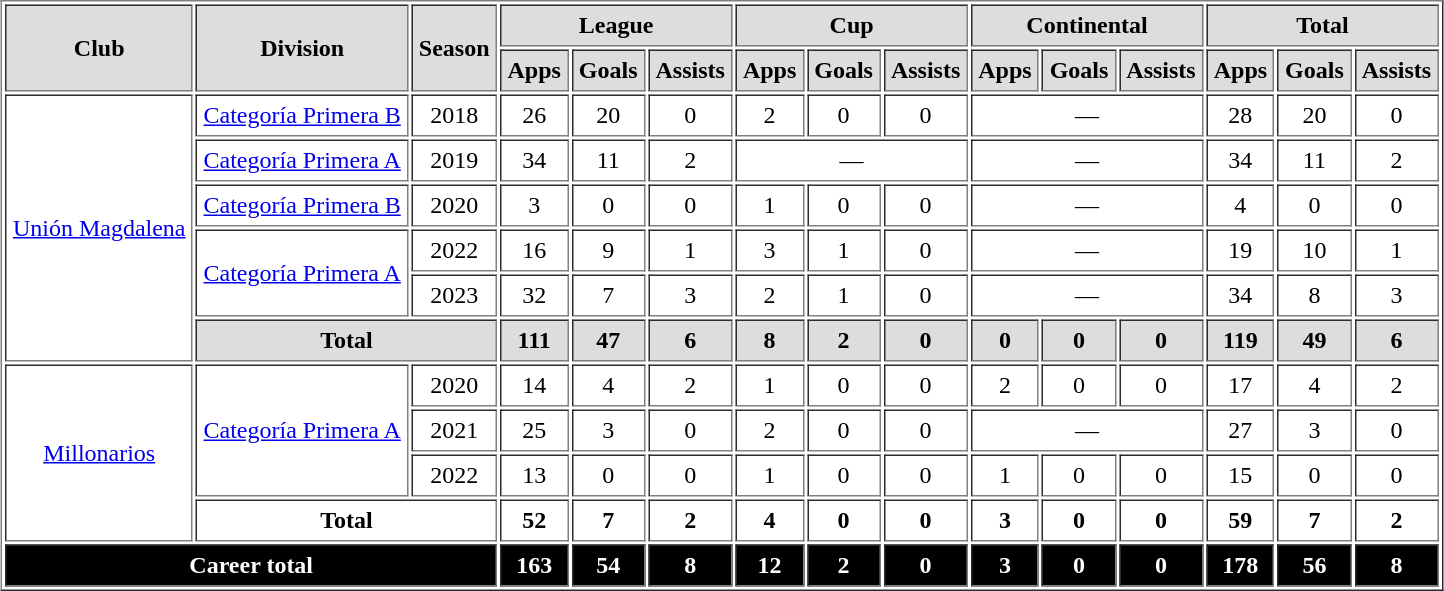<table style="text-align: center;" border=1 align=center cellpadding=4 cellspacing=2 style="background: #F9F9F9; font-size: 95%; border: 1px #aaaaaa solid; border-collapse: collapse; clear:center">
<tr style="background:#DDDDDD">
<th rowspan="2">Club</th>
<th rowspan="2">Division</th>
<th rowspan="2">Season</th>
<th colspan="3">League</th>
<th colspan="3">Cup</th>
<th colspan="3">Continental</th>
<th colspan="3">Total</th>
</tr>
<tr style="background:#DDDDDD">
<th>Apps</th>
<th>Goals</th>
<th>Assists</th>
<th>Apps</th>
<th>Goals</th>
<th>Assists</th>
<th>Apps</th>
<th>Goals</th>
<th>Assists</th>
<th>Apps</th>
<th>Goals</th>
<th>Assists</th>
</tr>
<tr style="text-align: center;">
<td rowspan="6" valign="center"><a href='#'>Unión Magdalena</a></td>
<td valign="center"><a href='#'>Categoría Primera B</a></td>
<td>2018</td>
<td>26</td>
<td>20</td>
<td>0</td>
<td>2</td>
<td>0</td>
<td>0</td>
<td colspan="3">—</td>
<td>28</td>
<td>20</td>
<td>0</td>
</tr>
<tr style="text-align: center;">
<td valign="center"><a href='#'>Categoría Primera A</a></td>
<td>2019</td>
<td>34</td>
<td>11</td>
<td>2</td>
<td colspan="3">—</td>
<td colspan="3">—</td>
<td>34</td>
<td>11</td>
<td>2</td>
</tr>
<tr style="text-align: center;">
<td valign="center"><a href='#'>Categoría Primera B</a></td>
<td>2020</td>
<td>3</td>
<td>0</td>
<td>0</td>
<td>1</td>
<td>0</td>
<td>0</td>
<td colspan="3">—</td>
<td>4</td>
<td>0</td>
<td>0</td>
</tr>
<tr style="text-align: center;">
<td rowspan="2" valign="center"><a href='#'>Categoría Primera A</a></td>
<td>2022</td>
<td>16</td>
<td>9</td>
<td>1</td>
<td>3</td>
<td>1</td>
<td>0</td>
<td colspan="3">—</td>
<td>19</td>
<td>10</td>
<td>1</td>
</tr>
<tr style="text-align: center;">
<td>2023</td>
<td>32</td>
<td>7</td>
<td>3</td>
<td>2</td>
<td>1</td>
<td>0</td>
<td colspan="3">—</td>
<td>34</td>
<td>8</td>
<td>3</td>
</tr>
<tr style="background:#DDDDDD">
<th colspan="2">Total</th>
<th>111</th>
<th>47</th>
<th>6</th>
<th>8</th>
<th>2</th>
<th>0</th>
<th>0</th>
<th>0</th>
<th>0</th>
<th>119</th>
<th>49</th>
<th>6</th>
</tr>
<tr style="text-align: center;">
<td rowspan="4" valign=center><a href='#'>Millonarios</a></td>
<td rowspan="3" valign="center"><a href='#'>Categoría Primera A</a></td>
<td>2020</td>
<td>14</td>
<td>4</td>
<td>2</td>
<td>1</td>
<td>0</td>
<td>0</td>
<td>2</td>
<td>0</td>
<td>0</td>
<td>17</td>
<td>4</td>
<td>2</td>
</tr>
<tr style="text-align: center;">
<td>2021</td>
<td>25</td>
<td>3</td>
<td>0</td>
<td>2</td>
<td>0</td>
<td>0</td>
<td colspan="3">—</td>
<td>27</td>
<td>3</td>
<td>0</td>
</tr>
<tr style="text-align: center;">
<td>2022</td>
<td>13</td>
<td>0</td>
<td>0</td>
<td>1</td>
<td>0</td>
<td>0</td>
<td>1</td>
<td>0</td>
<td>0</td>
<td>15</td>
<td>0</td>
<td>0</td>
</tr>
<tr style="text-align: center;" style="background:#DDDDDD">
<th colspan="2">Total</th>
<th>52</th>
<th>7</th>
<th>2</th>
<th>4</th>
<th>0</th>
<th>0</th>
<th>3</th>
<th>0</th>
<th>0</th>
<th>59</th>
<th>7</th>
<th>2</th>
</tr>
<tr align=center bgcolor=000000 style="color: white;">
<th colspan="3" valign="center">Career total</th>
<th>163</th>
<th>54</th>
<th>8</th>
<th>12</th>
<th>2</th>
<th>0</th>
<th>3</th>
<th>0</th>
<th>0</th>
<th>178</th>
<th>56</th>
<th>8</th>
</tr>
</table>
